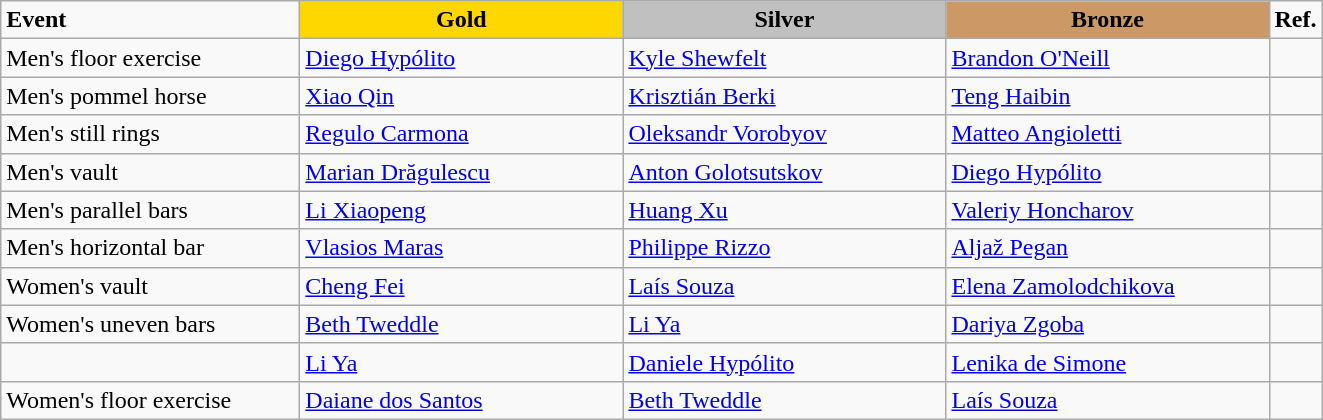<table class="wikitable">
<tr>
<td style="width:12em;"><strong>Event</strong></td>
<td style="text-align:center; background:gold; width:13em;"><strong>Gold</strong></td>
<td style="text-align:center; background:silver; width:13em;"><strong>Silver</strong></td>
<td style="text-align:center; background:#c96; width:13em;"><strong>Bronze</strong></td>
<td style="width:1em;"><strong>Ref.</strong></td>
</tr>
<tr>
<td>Men's floor exercise</td>
<td> <a href='#'>Diego Hypólito</a></td>
<td> <a href='#'>Kyle Shewfelt</a></td>
<td> <a href='#'>Brandon O'Neill</a></td>
<td></td>
</tr>
<tr>
<td>Men's pommel horse</td>
<td> <a href='#'>Xiao Qin</a></td>
<td> <a href='#'>Krisztián Berki</a></td>
<td> <a href='#'>Teng Haibin</a></td>
<td></td>
</tr>
<tr>
<td>Men's still rings</td>
<td> <a href='#'>Regulo Carmona</a></td>
<td> <a href='#'>Oleksandr Vorobyov</a></td>
<td> <a href='#'>Matteo Angioletti</a></td>
<td></td>
</tr>
<tr>
<td>Men's vault</td>
<td> <a href='#'>Marian Drăgulescu</a></td>
<td> <a href='#'>Anton Golotsutskov</a></td>
<td> <a href='#'>Diego Hypólito</a></td>
<td></td>
</tr>
<tr>
<td>Men's parallel bars</td>
<td> <a href='#'>Li Xiaopeng</a></td>
<td> <a href='#'>Huang Xu</a></td>
<td> <a href='#'>Valeriy Honcharov</a></td>
<td></td>
</tr>
<tr>
<td>Men's horizontal bar</td>
<td> <a href='#'>Vlasios Maras</a></td>
<td> <a href='#'>Philippe Rizzo</a></td>
<td> <a href='#'>Aljaž Pegan</a></td>
<td></td>
</tr>
<tr>
<td>Women's vault</td>
<td> <a href='#'>Cheng Fei</a></td>
<td> <a href='#'>Laís Souza</a></td>
<td> <a href='#'>Elena Zamolodchikova</a></td>
<td></td>
</tr>
<tr>
<td>Women's uneven bars</td>
<td> <a href='#'>Beth Tweddle</a></td>
<td> <a href='#'>Li Ya</a></td>
<td> <a href='#'>Dariya Zgoba</a></td>
<td></td>
</tr>
<tr>
<td></td>
<td> <a href='#'>Li Ya</a></td>
<td> <a href='#'>Daniele Hypólito</a></td>
<td> <a href='#'>Lenika de Simone</a></td>
<td></td>
</tr>
<tr>
<td>Women's floor exercise</td>
<td> <a href='#'>Daiane dos Santos</a></td>
<td> <a href='#'>Beth Tweddle</a></td>
<td> <a href='#'>Laís Souza</a></td>
<td></td>
</tr>
</table>
